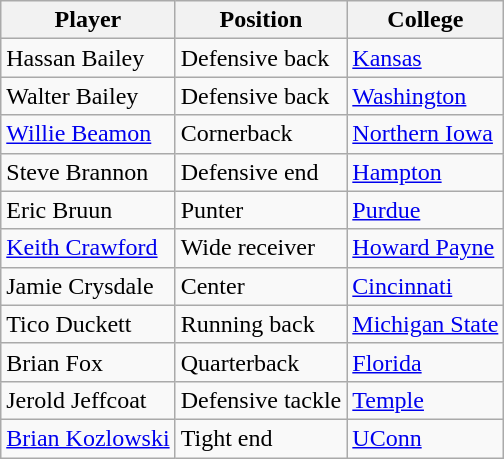<table class="wikitable">
<tr>
<th>Player</th>
<th>Position</th>
<th>College</th>
</tr>
<tr>
<td>Hassan Bailey</td>
<td>Defensive back</td>
<td><a href='#'>Kansas</a></td>
</tr>
<tr>
<td>Walter Bailey</td>
<td>Defensive back</td>
<td><a href='#'>Washington</a></td>
</tr>
<tr>
<td><a href='#'>Willie Beamon</a></td>
<td>Cornerback</td>
<td><a href='#'>Northern Iowa</a></td>
</tr>
<tr>
<td>Steve Brannon</td>
<td>Defensive end</td>
<td><a href='#'>Hampton</a></td>
</tr>
<tr>
<td>Eric Bruun</td>
<td>Punter</td>
<td><a href='#'>Purdue</a></td>
</tr>
<tr>
<td><a href='#'>Keith Crawford</a></td>
<td>Wide receiver</td>
<td><a href='#'>Howard Payne</a></td>
</tr>
<tr>
<td>Jamie Crysdale</td>
<td>Center</td>
<td><a href='#'>Cincinnati</a></td>
</tr>
<tr>
<td>Tico Duckett</td>
<td>Running back</td>
<td><a href='#'>Michigan State</a></td>
</tr>
<tr>
<td>Brian Fox</td>
<td>Quarterback</td>
<td><a href='#'>Florida</a></td>
</tr>
<tr>
<td>Jerold Jeffcoat</td>
<td>Defensive tackle</td>
<td><a href='#'>Temple</a></td>
</tr>
<tr>
<td><a href='#'>Brian Kozlowski</a></td>
<td>Tight end</td>
<td><a href='#'>UConn</a></td>
</tr>
</table>
